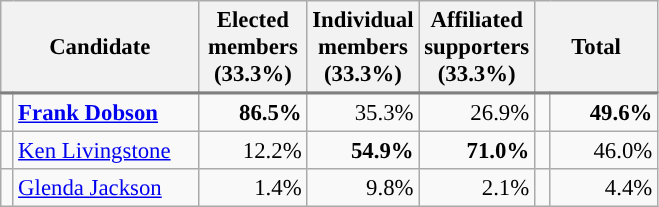<table class="wikitable" style="font-size: 95%;">
<tr>
<th colspan="2" scope="col" rowspan="1" width="125">Candidate</th>
<th scope="col" colspan="1" width="65">Elected  <br> members <br> (33.3%)</th>
<th scope="col" colspan="1" width="65">Individual  <br>members <br> (33.3%)</th>
<th scope="col" colspan="1" width="65">Affiliated  <br>supporters <br> (33.3%)</th>
<th scope="col" colspan="2" width="75">Total</th>
</tr>
<tr style="background-color:#E9E9E9; border-bottom: 2px solid gray;">
</tr>
<tr align="right">
<td style="background-color: "></td>
<td scope="row" align="left"><strong><a href='#'>Frank Dobson</a></strong></td>
<td><strong>86.5%</strong></td>
<td>35.3%</td>
<td>26.9%</td>
<td align=center></td>
<td><strong>49.6%</strong></td>
</tr>
<tr align="right">
<td style="background-color: "></td>
<td scope="row" align="left"><a href='#'>Ken Livingstone</a></td>
<td>12.2%</td>
<td><strong>54.9%</strong></td>
<td><strong>71.0%</strong></td>
<td align=center></td>
<td>46.0%</td>
</tr>
<tr align="right">
<td style="background-color: "></td>
<td scope="row" align="left"><a href='#'>Glenda Jackson</a></td>
<td>1.4%</td>
<td>9.8%</td>
<td>2.1%</td>
<td align=center></td>
<td>4.4%</td>
</tr>
</table>
